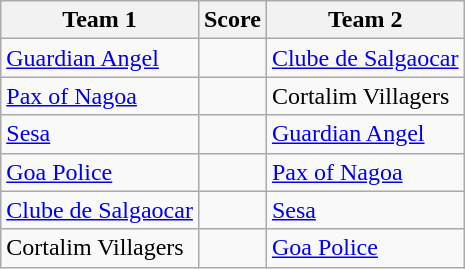<table class="wikitable">
<tr>
<th>Team 1</th>
<th>Score</th>
<th>Team 2</th>
</tr>
<tr>
<td><a href='#'>Guardian Angel</a></td>
<td></td>
<td><a href='#'>Clube de Salgaocar</a></td>
</tr>
<tr>
<td><a href='#'>Pax of Nagoa</a></td>
<td></td>
<td>Cortalim Villagers</td>
</tr>
<tr>
<td><a href='#'>Sesa</a></td>
<td></td>
<td><a href='#'>Guardian Angel</a></td>
</tr>
<tr>
<td><a href='#'>Goa Police</a></td>
<td></td>
<td><a href='#'>Pax of Nagoa</a></td>
</tr>
<tr>
<td><a href='#'>Clube de Salgaocar</a></td>
<td></td>
<td><a href='#'>Sesa</a></td>
</tr>
<tr>
<td>Cortalim Villagers</td>
<td></td>
<td><a href='#'>Goa Police</a></td>
</tr>
</table>
